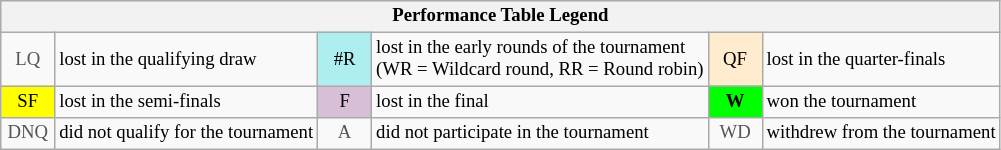<table class="wikitable" style="font-size:78%;">
<tr bgcolor="#efefef">
<th colspan="6">Performance Table Legend</th>
</tr>
<tr>
<td align="center" style="color:#555555;" width="30">LQ</td>
<td>lost in the qualifying draw</td>
<td align="center" style="background:#afeeee;">#R</td>
<td>lost in the early rounds of the tournament<br>(WR = Wildcard round, RR = Round robin)</td>
<td align="center" style="background:#ffebcd;">QF</td>
<td>lost in the quarter-finals</td>
</tr>
<tr>
<td align="center" style="background:yellow;">SF</td>
<td>lost in the semi-finals</td>
<td align="center" style="background:#D8BFD8;">F</td>
<td>lost in the final</td>
<td align="center" style="background:#00ff00;"><strong>W</strong></td>
<td>won the tournament</td>
</tr>
<tr>
<td align="center" style="color:#555555;" width="30">DNQ</td>
<td>did not qualify for the tournament</td>
<td align="center" style="color:#555555;" width="30">A</td>
<td>did not participate in the tournament</td>
<td align="center" style="color:#555555;" width="30">WD</td>
<td>withdrew from the tournament</td>
</tr>
</table>
